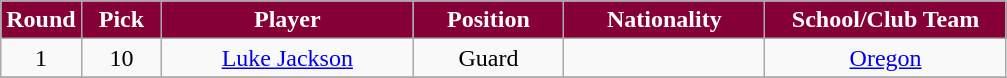<table class="wikitable sortable sortable">
<tr>
<th style="background:#860038;color:#FFFFFF;" width="8%">Round</th>
<th style="background:#860038;color:#FFFFFF;" width="8%">Pick</th>
<th style="background:#860038;color:#FFFFFF;" width="25%">Player</th>
<th style="background:#860038;color:#FFFFFF;" width="15%">Position</th>
<th style="background:#860038;color:#FFFFFF;" width="20%">Nationality</th>
<th style="background:#860038;color:#FFFFFF;" width="35%">School/Club Team</th>
</tr>
<tr align="center">
<td>1</td>
<td>10</td>
<td><a href='#'>Luke Jackson</a></td>
<td>Guard</td>
<td></td>
<td><a href='#'>Oregon</a></td>
</tr>
<tr align="center">
</tr>
</table>
